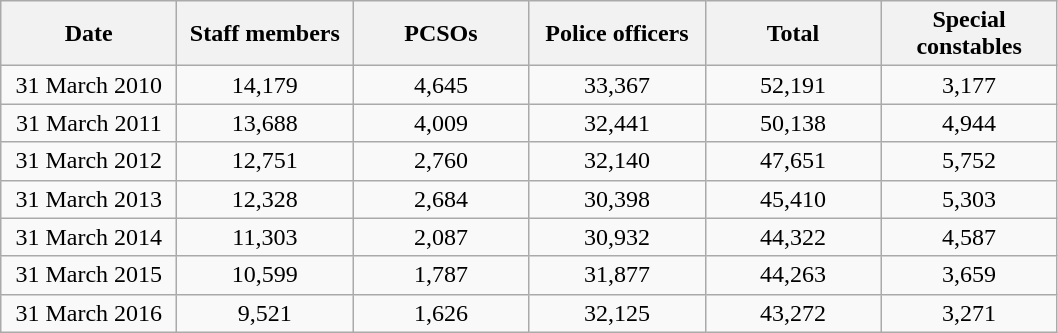<table class="wikitable">
<tr>
<th width="110">Date</th>
<th width="110">Staff members</th>
<th width="110">PCSOs</th>
<th width="110">Police officers</th>
<th width="110">Total</th>
<th width="110">Special constables</th>
</tr>
<tr style="text-align: center">
<td>31 March 2010</td>
<td>14,179</td>
<td>4,645</td>
<td>33,367</td>
<td>52,191</td>
<td>3,177</td>
</tr>
<tr style="text-align: center">
<td>31 March 2011</td>
<td>13,688</td>
<td>4,009</td>
<td>32,441</td>
<td>50,138</td>
<td>4,944</td>
</tr>
<tr style="text-align: center">
<td>31 March 2012</td>
<td>12,751</td>
<td>2,760</td>
<td>32,140</td>
<td>47,651</td>
<td>5,752</td>
</tr>
<tr style="text-align: center">
<td>31 March 2013</td>
<td>12,328</td>
<td>2,684</td>
<td>30,398</td>
<td>45,410</td>
<td>5,303</td>
</tr>
<tr style="text-align: center">
<td>31 March 2014</td>
<td>11,303</td>
<td>2,087</td>
<td>30,932</td>
<td>44,322</td>
<td>4,587</td>
</tr>
<tr style="text-align: center">
<td>31 March 2015</td>
<td>10,599</td>
<td>1,787</td>
<td>31,877</td>
<td>44,263</td>
<td>3,659</td>
</tr>
<tr style="text-align: center">
<td>31 March 2016</td>
<td>9,521</td>
<td>1,626</td>
<td>32,125</td>
<td>43,272</td>
<td>3,271</td>
</tr>
</table>
